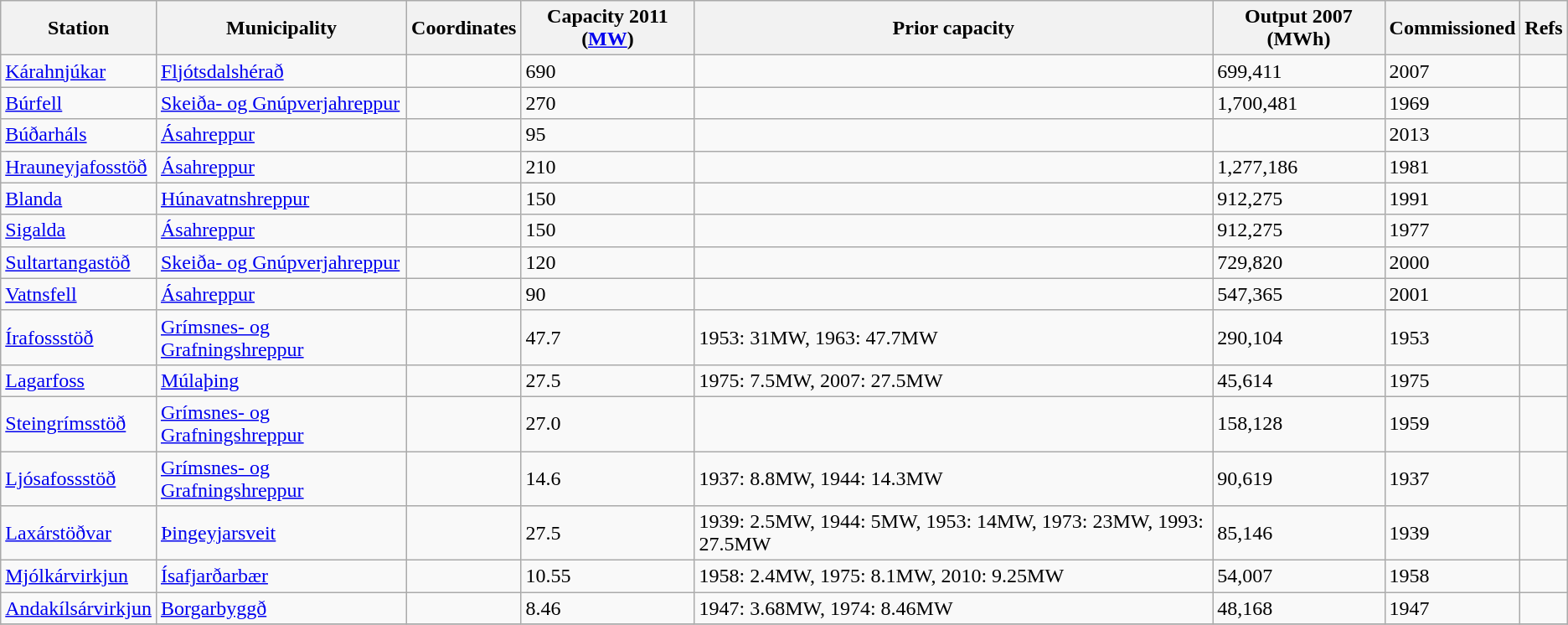<table class="wikitable sortable">
<tr>
<th>Station</th>
<th>Municipality</th>
<th>Coordinates </th>
<th>Capacity 2011 (<a href='#'>MW</a>)</th>
<th>Prior capacity</th>
<th>Output 2007 (MWh)</th>
<th>Commissioned</th>
<th>Refs</th>
</tr>
<tr>
<td><a href='#'>Kárahnjúkar</a></td>
<td><a href='#'>Fljótsdalshérað</a></td>
<td></td>
<td>690</td>
<td></td>
<td>699,411</td>
<td>2007</td>
<td></td>
</tr>
<tr>
<td><a href='#'>Búrfell</a></td>
<td><a href='#'>Skeiða- og Gnúpverjahreppur</a></td>
<td></td>
<td>270</td>
<td></td>
<td>1,700,481</td>
<td>1969</td>
<td></td>
</tr>
<tr>
<td><a href='#'>Búðarháls</a></td>
<td><a href='#'>Ásahreppur</a></td>
<td></td>
<td>95</td>
<td></td>
<td></td>
<td>2013</td>
<td></td>
</tr>
<tr>
<td><a href='#'>Hrauneyjafosstöð</a></td>
<td><a href='#'>Ásahreppur</a></td>
<td></td>
<td>210</td>
<td></td>
<td>1,277,186</td>
<td>1981</td>
<td></td>
</tr>
<tr>
<td><a href='#'>Blanda</a></td>
<td><a href='#'>Húnavatnshreppur</a></td>
<td></td>
<td>150</td>
<td></td>
<td>912,275</td>
<td>1991</td>
<td></td>
</tr>
<tr>
<td><a href='#'>Sigalda</a></td>
<td><a href='#'>Ásahreppur</a></td>
<td></td>
<td>150</td>
<td></td>
<td>912,275</td>
<td>1977</td>
<td></td>
</tr>
<tr>
<td><a href='#'>Sultartangastöð</a></td>
<td><a href='#'>Skeiða- og Gnúpverjahreppur</a></td>
<td></td>
<td>120</td>
<td></td>
<td>729,820</td>
<td>2000</td>
<td></td>
</tr>
<tr>
<td><a href='#'>Vatnsfell</a></td>
<td><a href='#'>Ásahreppur</a></td>
<td></td>
<td>90</td>
<td></td>
<td>547,365</td>
<td>2001</td>
<td></td>
</tr>
<tr>
<td><a href='#'>Írafossstöð</a></td>
<td><a href='#'>Grímsnes- og Grafningshreppur</a></td>
<td></td>
<td>47.7</td>
<td>1953: 31MW, 1963: 47.7MW</td>
<td>290,104</td>
<td>1953</td>
<td></td>
</tr>
<tr>
<td><a href='#'>Lagarfoss</a></td>
<td><a href='#'>Múlaþing</a></td>
<td></td>
<td>27.5</td>
<td>1975: 7.5MW, 2007: 27.5MW</td>
<td>45,614</td>
<td>1975</td>
<td></td>
</tr>
<tr>
<td><a href='#'>Steingrímsstöð</a></td>
<td><a href='#'>Grímsnes- og Grafningshreppur</a></td>
<td></td>
<td>27.0</td>
<td></td>
<td>158,128</td>
<td>1959</td>
<td></td>
</tr>
<tr>
<td><a href='#'>Ljósafossstöð</a></td>
<td><a href='#'>Grímsnes- og Grafningshreppur</a></td>
<td></td>
<td>14.6</td>
<td>1937: 8.8MW, 1944: 14.3MW</td>
<td>90,619</td>
<td>1937</td>
<td></td>
</tr>
<tr>
<td><a href='#'>Laxárstöðvar</a></td>
<td><a href='#'>Þingeyjarsveit</a></td>
<td></td>
<td>27.5</td>
<td>1939: 2.5MW, 1944: 5MW, 1953: 14MW, 1973: 23MW, 1993: 27.5MW</td>
<td>85,146</td>
<td>1939</td>
<td></td>
</tr>
<tr>
<td><a href='#'>Mjólkárvirkjun</a></td>
<td><a href='#'>Ísafjarðarbær</a></td>
<td></td>
<td>10.55</td>
<td>1958: 2.4MW, 1975: 8.1MW, 2010: 9.25MW</td>
<td>54,007</td>
<td>1958</td>
<td></td>
</tr>
<tr>
<td><a href='#'>Andakílsárvirkjun</a></td>
<td><a href='#'>Borgarbyggð</a></td>
<td></td>
<td>8.46</td>
<td>1947: 3.68MW, 1974: 8.46MW</td>
<td>48,168</td>
<td>1947</td>
<td></td>
</tr>
<tr>
</tr>
</table>
